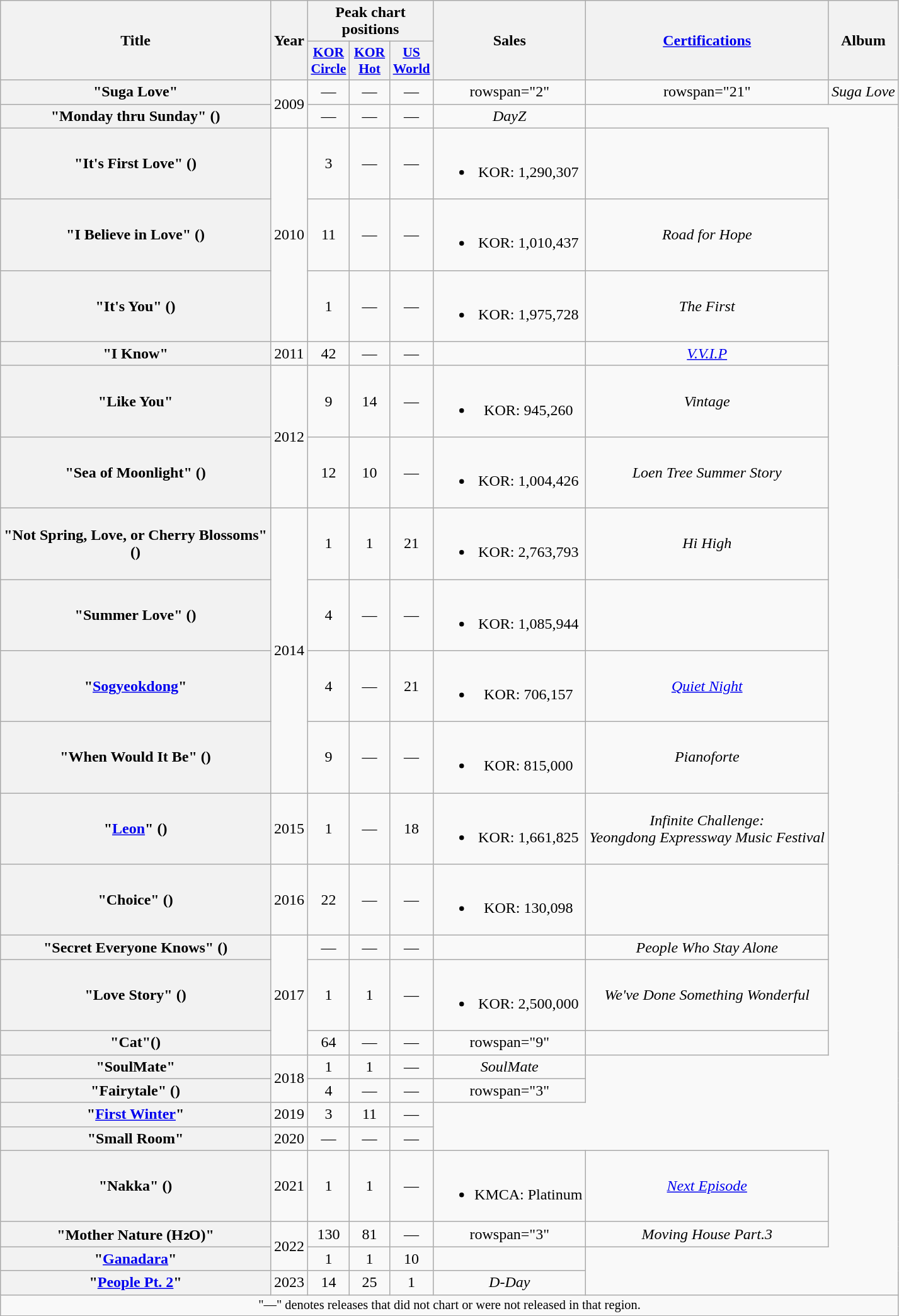<table class="wikitable plainrowheaders" style="text-align:center;">
<tr>
<th scope="col" rowspan="2">Title</th>
<th scope="col" rowspan="2">Year</th>
<th scope="col" colspan="3">Peak chart positions</th>
<th scope="col" rowspan="2">Sales<br></th>
<th scope="col" rowspan="2"><a href='#'>Certifications</a><br></th>
<th scope="col" rowspan="2">Album</th>
</tr>
<tr>
<th scope="col" style="width:2.5em;font-size:90%;"><a href='#'>KOR<br>Circle</a><br></th>
<th scope="col" style="width:2.5em;font-size:90%;"><a href='#'>KOR<br>Hot</a><br></th>
<th scope="col" style="width:2.5em;font-size:90%;"><a href='#'>US<br>World</a><br></th>
</tr>
<tr>
<th scope="row">"Suga Love"<br></th>
<td rowspan="2">2009</td>
<td>—</td>
<td>—</td>
<td>—</td>
<td>rowspan="2" </td>
<td>rowspan="21" </td>
<td><em>Suga Love</em></td>
</tr>
<tr>
<th scope="row">"Monday thru Sunday" ()<br></th>
<td>—</td>
<td>—</td>
<td>—</td>
<td><em>DayZ</em></td>
</tr>
<tr>
<th scope="row">"It's First Love" ()<br></th>
<td rowspan="3">2010</td>
<td>3</td>
<td>—</td>
<td>—</td>
<td><br><ul><li>KOR: 1,290,307</li></ul></td>
<td></td>
</tr>
<tr>
<th scope="row">"I Believe in Love" ()<br></th>
<td>11</td>
<td>—</td>
<td>—</td>
<td><br><ul><li>KOR: 1,010,437</li></ul></td>
<td><em>Road for Hope</em></td>
</tr>
<tr>
<th scope="row">"It's You" ()<br></th>
<td>1</td>
<td>—</td>
<td>—</td>
<td><br><ul><li>KOR: 1,975,728</li></ul></td>
<td><em>The First</em></td>
</tr>
<tr>
<th scope="row">"I Know"<br></th>
<td rowspan="1">2011</td>
<td>42</td>
<td>—</td>
<td>—</td>
<td></td>
<td><em><a href='#'>V.V.I.P</a></em></td>
</tr>
<tr>
<th scope="row">"Like You"<br></th>
<td rowspan="2">2012</td>
<td>9</td>
<td>14</td>
<td>—</td>
<td><br><ul><li>KOR: 945,260</li></ul></td>
<td align="center"><em>Vintage</em></td>
</tr>
<tr>
<th scope="row">"Sea of Moonlight" ()<br></th>
<td>12</td>
<td>10</td>
<td>—</td>
<td><br><ul><li>KOR: 1,004,426</li></ul></td>
<td><em>Loen Tree Summer Story</em></td>
</tr>
<tr>
<th scope="row">"Not Spring, Love, or Cherry Blossoms" <br> () </th>
<td rowspan="4">2014</td>
<td>1</td>
<td>1</td>
<td>21</td>
<td><br><ul><li>KOR: 2,763,793</li></ul></td>
<td><em>Hi High</em></td>
</tr>
<tr>
<th scope="row">"Summer Love" ()<br></th>
<td>4</td>
<td>—</td>
<td>—</td>
<td><br><ul><li>KOR: 1,085,944</li></ul></td>
<td></td>
</tr>
<tr>
<th scope="row">"<a href='#'>Sogyeokdong</a>"<br></th>
<td>4</td>
<td>—</td>
<td>21</td>
<td><br><ul><li>KOR: 706,157</li></ul></td>
<td><em><a href='#'>Quiet Night</a></em></td>
</tr>
<tr>
<th scope="row">"When Would It Be" ()<br></th>
<td>9</td>
<td>—</td>
<td>—</td>
<td><br><ul><li>KOR: 815,000</li></ul></td>
<td><em>Pianoforte</em></td>
</tr>
<tr>
<th scope="row">"<a href='#'>Leon</a>" ()<br></th>
<td>2015</td>
<td>1</td>
<td>—</td>
<td>18</td>
<td><br><ul><li>KOR: 1,661,825</li></ul></td>
<td><em>Infinite Challenge:<br>Yeongdong Expressway Music Festival</em></td>
</tr>
<tr>
<th scope="row">"Choice" ()<br></th>
<td>2016</td>
<td>22</td>
<td>—</td>
<td>—</td>
<td><br><ul><li>KOR: 130,098</li></ul></td>
<td></td>
</tr>
<tr>
<th scope="row">"Secret Everyone Knows" ()<br></th>
<td rowspan="3">2017</td>
<td>—</td>
<td>—</td>
<td>—</td>
<td></td>
<td><em>People Who Stay Alone</em></td>
</tr>
<tr>
<th scope="row">"Love Story" ()<br></th>
<td>1</td>
<td>1</td>
<td>—</td>
<td><br><ul><li>KOR: 2,500,000</li></ul></td>
<td><em>We've Done Something Wonderful</em></td>
</tr>
<tr>
<th scope="row">"Cat"()<br></th>
<td>64</td>
<td>—</td>
<td>—</td>
<td>rowspan="9" </td>
<td></td>
</tr>
<tr>
<th scope="row">"SoulMate"<br></th>
<td rowspan="2">2018</td>
<td>1</td>
<td>1</td>
<td>—</td>
<td><em>SoulMate</em></td>
</tr>
<tr>
<th scope="row">"Fairytale" ()<br></th>
<td>4</td>
<td>—</td>
<td>—</td>
<td>rowspan="3" </td>
</tr>
<tr>
<th scope="row">"<a href='#'>First Winter</a>"<br></th>
<td>2019</td>
<td>3</td>
<td>11</td>
<td>—</td>
</tr>
<tr>
<th scope="row">"Small Room" <br></th>
<td>2020</td>
<td>—</td>
<td>—</td>
<td>—</td>
</tr>
<tr>
<th scope="row">"Nakka" ()<br></th>
<td>2021</td>
<td>1</td>
<td>1</td>
<td>—</td>
<td><br><ul><li>KMCA: Platinum  </li></ul></td>
<td><em><a href='#'>Next Episode</a></em></td>
</tr>
<tr>
<th scope="row">"Mother Nature (H₂O)"<br></th>
<td rowspan="2">2022</td>
<td>130</td>
<td>81</td>
<td>—</td>
<td>rowspan="3" </td>
<td><em>Moving House Part.3</em></td>
</tr>
<tr>
<th scope="row">"<a href='#'>Ganadara</a>"<br></th>
<td>1</td>
<td>1</td>
<td>10</td>
<td></td>
</tr>
<tr>
<th scope="row">"<a href='#'>People Pt. 2</a>"<br></th>
<td>2023</td>
<td>14</td>
<td>25</td>
<td>1</td>
<td><em>D-Day</em></td>
</tr>
<tr>
<td colspan="8" style="font-size:85%;">"—" denotes releases that did not chart or were not released in that region.</td>
</tr>
</table>
